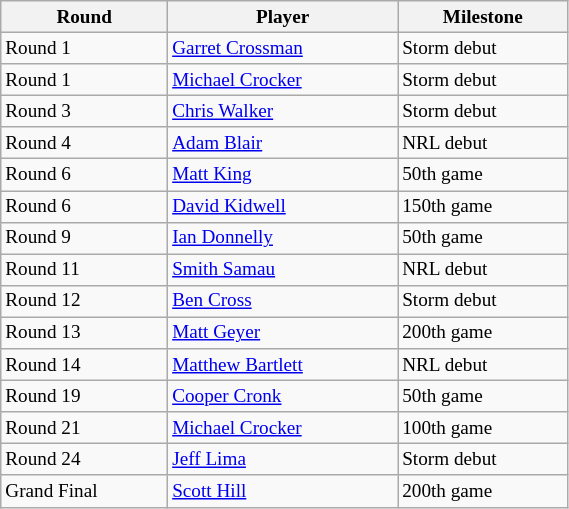<table class="wikitable"  style="font-size:80%; width:30%;">
<tr>
<th>Round</th>
<th>Player</th>
<th>Milestone</th>
</tr>
<tr>
<td>Round 1</td>
<td><a href='#'>Garret Crossman</a></td>
<td>Storm debut</td>
</tr>
<tr>
<td>Round 1</td>
<td><a href='#'>Michael Crocker</a></td>
<td>Storm debut</td>
</tr>
<tr>
<td>Round 3</td>
<td><a href='#'>Chris Walker</a></td>
<td>Storm debut</td>
</tr>
<tr>
<td>Round 4</td>
<td><a href='#'>Adam Blair</a></td>
<td>NRL debut</td>
</tr>
<tr>
<td>Round 6</td>
<td><a href='#'>Matt King</a></td>
<td>50th game</td>
</tr>
<tr>
<td>Round 6</td>
<td><a href='#'>David Kidwell</a></td>
<td>150th game</td>
</tr>
<tr>
<td>Round 9</td>
<td><a href='#'>Ian Donnelly</a></td>
<td>50th game</td>
</tr>
<tr>
<td>Round 11</td>
<td><a href='#'>Smith Samau</a></td>
<td>NRL debut</td>
</tr>
<tr>
<td>Round 12</td>
<td><a href='#'>Ben Cross</a></td>
<td>Storm debut</td>
</tr>
<tr>
<td>Round 13</td>
<td><a href='#'>Matt Geyer</a></td>
<td>200th game</td>
</tr>
<tr>
<td>Round 14</td>
<td><a href='#'>Matthew Bartlett</a></td>
<td>NRL debut</td>
</tr>
<tr>
<td>Round 19</td>
<td><a href='#'>Cooper Cronk</a></td>
<td>50th game</td>
</tr>
<tr>
<td>Round 21</td>
<td><a href='#'>Michael Crocker</a></td>
<td>100th game</td>
</tr>
<tr>
<td>Round 24</td>
<td><a href='#'>Jeff Lima</a></td>
<td>Storm debut</td>
</tr>
<tr>
<td>Grand Final</td>
<td><a href='#'>Scott Hill</a></td>
<td>200th game</td>
</tr>
</table>
